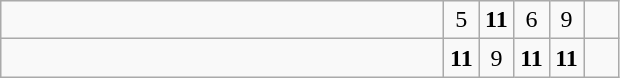<table class="wikitable">
<tr>
<td style="width:18em"></td>
<td align=center style="width:1em">5</td>
<td align=center style="width:1em"><strong>11</strong></td>
<td align=center style="width:1em">6</td>
<td align=center style="width:1em">9</td>
<td align=center style="width:1em"></td>
</tr>
<tr>
<td style="width:18em"><strong></strong></td>
<td align=center style="width:1em"><strong>11</strong></td>
<td align=center style="width:1em">9</td>
<td align=center style="width:1em"><strong>11</strong></td>
<td align=center style="width:1em"><strong>11</strong></td>
<td align=center style="width:1em"></td>
</tr>
</table>
